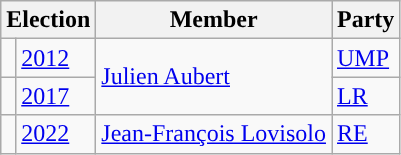<table class="wikitable">
<tr>
<th colspan=2>Election</th>
<th>Member</th>
<th>Party</th>
</tr>
<tr>
<td style="background-color: "></td>
<td><a href='#'>2012</a></td>
<td rowspan="2"><a href='#'>Julien Aubert</a></td>
<td><a href='#'>UMP</a></td>
</tr>
<tr>
<td style="background-color: "></td>
<td><a href='#'>2017</a></td>
<td><a href='#'>LR</a></td>
</tr>
<tr>
<td style="background-color: "></td>
<td><a href='#'>2022</a></td>
<td><a href='#'>Jean-François Lovisolo</a></td>
<td><a href='#'>RE</a></td>
</tr>
</table>
